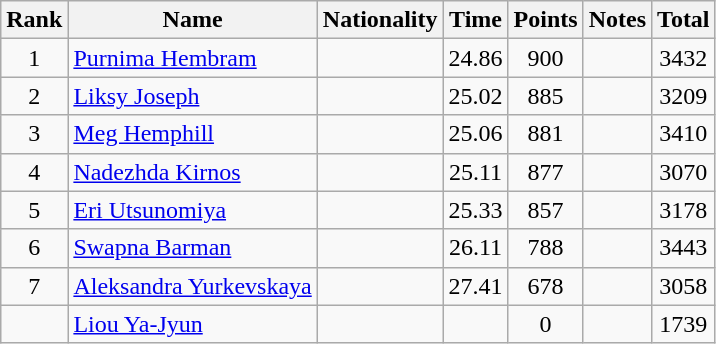<table class="wikitable sortable" style="text-align:center">
<tr>
<th>Rank</th>
<th>Name</th>
<th>Nationality</th>
<th>Time</th>
<th>Points</th>
<th>Notes</th>
<th>Total</th>
</tr>
<tr>
<td>1</td>
<td align="left"><a href='#'>Purnima Hembram</a></td>
<td align=left></td>
<td>24.86</td>
<td>900</td>
<td></td>
<td>3432</td>
</tr>
<tr>
<td>2</td>
<td align="left"><a href='#'>Liksy Joseph</a></td>
<td align=left></td>
<td>25.02</td>
<td>885</td>
<td></td>
<td>3209</td>
</tr>
<tr>
<td>3</td>
<td align="left"><a href='#'>Meg Hemphill</a></td>
<td align=left></td>
<td>25.06</td>
<td>881</td>
<td></td>
<td>3410</td>
</tr>
<tr>
<td>4</td>
<td align="left"><a href='#'>Nadezhda Kirnos</a></td>
<td align=left></td>
<td>25.11</td>
<td>877</td>
<td></td>
<td>3070</td>
</tr>
<tr>
<td>5</td>
<td align="left"><a href='#'>Eri Utsunomiya</a></td>
<td align=left></td>
<td>25.33</td>
<td>857</td>
<td></td>
<td>3178</td>
</tr>
<tr>
<td>6</td>
<td align="left"><a href='#'>Swapna Barman</a></td>
<td align=left></td>
<td>26.11</td>
<td>788</td>
<td></td>
<td>3443</td>
</tr>
<tr>
<td>7</td>
<td align="left"><a href='#'>Aleksandra Yurkevskaya</a></td>
<td align=left></td>
<td>27.41</td>
<td>678</td>
<td></td>
<td>3058</td>
</tr>
<tr>
<td></td>
<td align="left"><a href='#'>Liou Ya-Jyun</a></td>
<td align=left></td>
<td></td>
<td>0</td>
<td></td>
<td>1739</td>
</tr>
</table>
